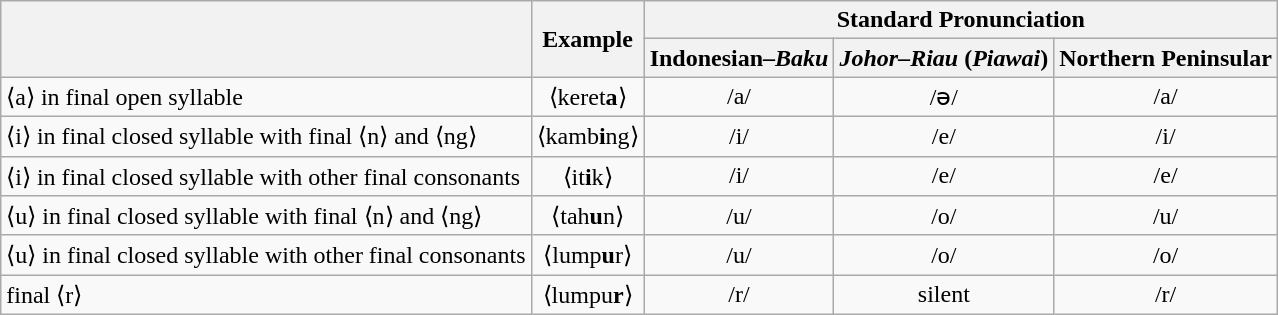<table class="wikitable">
<tr>
<th rowspan=2></th>
<th rowspan=2 style=text-align:center>Example</th>
<th colspan=3 style=text-align:center>Standard Pronunciation</th>
</tr>
<tr>
<th style=text-align:center>Indonesian–<em>Baku</em></th>
<th style=text-align:center><em>Johor–Riau</em> (<em>Piawai</em>)</th>
<th style=text-align:center>Northern Peninsular</th>
</tr>
<tr>
<td>⟨a⟩ in final open syllable</td>
<td style=text-align:center>⟨keret<strong>a</strong>⟩</td>
<td style=text-align:center>/a/</td>
<td style=text-align:center>/ə/</td>
<td style=text-align:center>/a/</td>
</tr>
<tr>
<td>⟨i⟩ in final closed syllable with final ⟨n⟩ and ⟨ng⟩</td>
<td style=text-align:center>⟨kamb<strong>i</strong>ng⟩</td>
<td style=text-align:center>/i/</td>
<td style=text-align:center>/e/</td>
<td style=text-align:center>/i/</td>
</tr>
<tr>
<td>⟨i⟩ in final closed syllable with other final consonants</td>
<td style=text-align:center>⟨it<strong>i</strong>k⟩</td>
<td style=text-align:center>/i/</td>
<td style=text-align:center>/e/</td>
<td style=text-align:center>/e/</td>
</tr>
<tr>
<td>⟨u⟩ in final closed syllable with final ⟨n⟩ and ⟨ng⟩</td>
<td style=text-align:center>⟨tah<strong>u</strong>n⟩</td>
<td style=text-align:center>/u/</td>
<td style=text-align:center>/o/</td>
<td style=text-align:center>/u/</td>
</tr>
<tr>
<td>⟨u⟩ in final closed syllable with other final consonants</td>
<td style=text-align:center>⟨lump<strong>u</strong>r⟩</td>
<td style=text-align:center>/u/</td>
<td style=text-align:center>/o/</td>
<td style=text-align:center>/o/</td>
</tr>
<tr>
<td>final ⟨r⟩</td>
<td style=text-align:center>⟨lumpu<strong>r</strong>⟩</td>
<td style=text-align:center>/r/</td>
<td style=text-align:center>silent</td>
<td style=text-align:center>/r/</td>
</tr>
</table>
